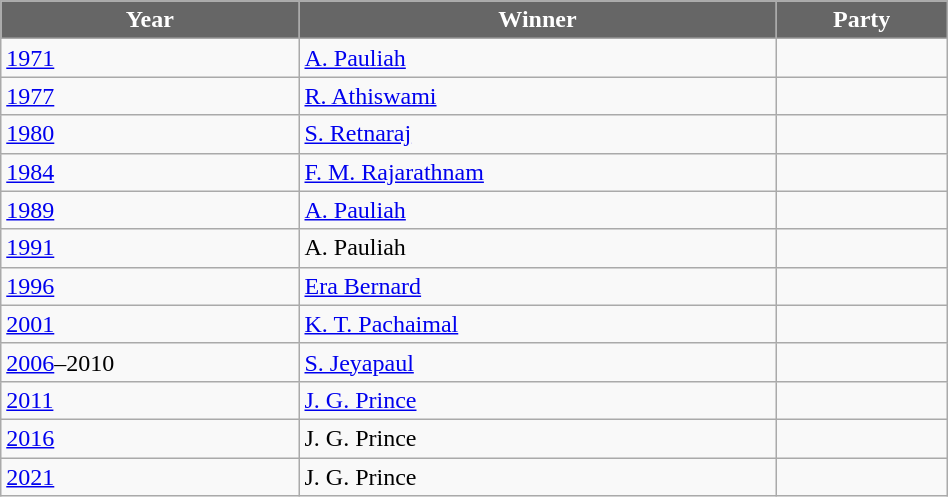<table class="wikitable sortable" width="50%">
<tr>
<th style="background-color:#666666; color:white">Year</th>
<th style="background-color:#666666; color:white">Winner</th>
<th style="background-color:#666666; color:white" colspan="2">Party</th>
</tr>
<tr>
<td><a href='#'>1971</a></td>
<td><a href='#'>A. Pauliah</a></td>
<td></td>
</tr>
<tr>
<td><a href='#'>1977</a></td>
<td><a href='#'>R. Athiswami</a></td>
<td></td>
</tr>
<tr>
<td><a href='#'>1980</a></td>
<td><a href='#'>S. Retnaraj</a></td>
<td></td>
</tr>
<tr>
<td><a href='#'>1984</a></td>
<td><a href='#'>F. M. Rajarathnam</a></td>
<td></td>
</tr>
<tr>
<td><a href='#'>1989</a></td>
<td><a href='#'>A. Pauliah</a></td>
<td></td>
</tr>
<tr>
<td><a href='#'>1991</a></td>
<td>A. Pauliah</td>
<td></td>
</tr>
<tr>
<td><a href='#'>1996</a></td>
<td><a href='#'>Era Bernard</a></td>
<td></td>
</tr>
<tr>
<td><a href='#'>2001</a></td>
<td><a href='#'>K. T. Pachaimal</a></td>
<td></td>
</tr>
<tr>
<td><a href='#'>2006</a>–2010</td>
<td><a href='#'>S. Jeyapaul</a></td>
<td></td>
</tr>
<tr>
<td><a href='#'>2011</a></td>
<td><a href='#'>J. G. Prince</a></td>
<td></td>
</tr>
<tr>
<td><a href='#'>2016</a></td>
<td>J. G. Prince</td>
<td></td>
</tr>
<tr>
<td><a href='#'>2021</a></td>
<td>J. G. Prince</td>
<td></td>
</tr>
</table>
